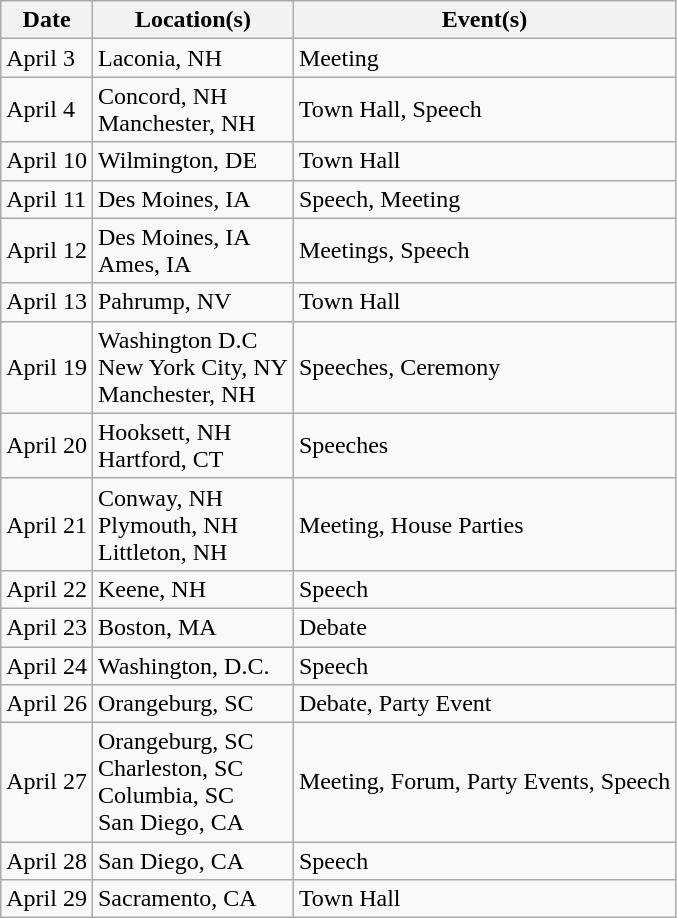<table class="wikitable">
<tr>
<th>Date</th>
<th>Location(s)</th>
<th>Event(s)</th>
</tr>
<tr>
<td>April 3</td>
<td>Laconia, NH</td>
<td>Meeting</td>
</tr>
<tr>
<td>April 4</td>
<td>Concord, NH <br> Manchester, NH</td>
<td>Town Hall, Speech</td>
</tr>
<tr>
<td>April 10</td>
<td>Wilmington, DE</td>
<td>Town Hall</td>
</tr>
<tr>
<td>April 11</td>
<td>Des Moines, IA</td>
<td>Speech, Meeting</td>
</tr>
<tr>
<td>April 12</td>
<td>Des Moines, IA <br> Ames, IA</td>
<td>Meetings, Speech</td>
</tr>
<tr>
<td>April 13</td>
<td>Pahrump, NV</td>
<td>Town Hall</td>
</tr>
<tr>
<td>April 19</td>
<td>Washington D.C <br>  New York City, NY <br> Manchester, NH</td>
<td>Speeches, Ceremony</td>
</tr>
<tr>
<td>April 20</td>
<td>Hooksett, NH <br> Hartford, CT</td>
<td>Speeches</td>
</tr>
<tr>
<td>April 21</td>
<td>Conway, NH <br> Plymouth, NH <br> Littleton, NH</td>
<td>Meeting, House Parties</td>
</tr>
<tr>
<td>April 22</td>
<td>Keene, NH</td>
<td>Speech</td>
</tr>
<tr>
<td>April 23</td>
<td>Boston, MA</td>
<td>Debate</td>
</tr>
<tr>
<td>April 24</td>
<td>Washington, D.C.</td>
<td>Speech</td>
</tr>
<tr>
<td>April 26</td>
<td>Orangeburg, SC</td>
<td>Debate, Party Event</td>
</tr>
<tr>
<td>April 27</td>
<td>Orangeburg, SC <br> Charleston, SC <br> Columbia, SC <br> San Diego, CA</td>
<td>Meeting, Forum, Party Events, Speech</td>
</tr>
<tr>
<td>April 28</td>
<td>San Diego, CA</td>
<td>Speech</td>
</tr>
<tr>
<td>April 29</td>
<td>Sacramento, CA</td>
<td>Town Hall</td>
</tr>
</table>
